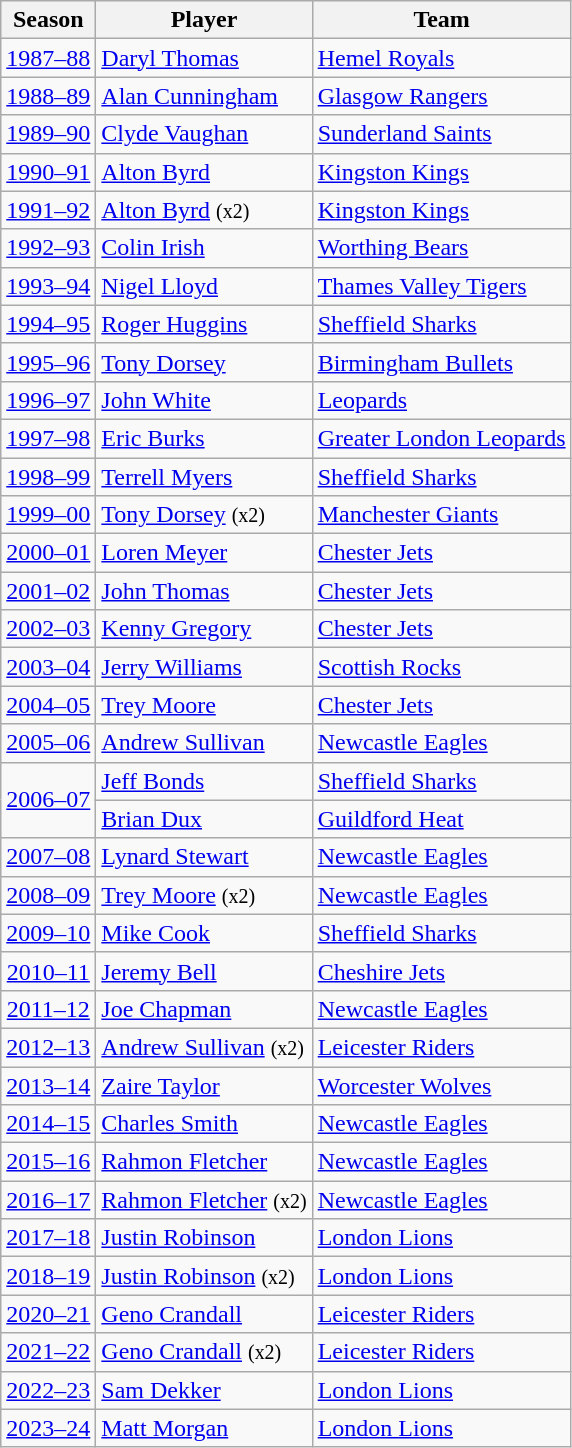<table class="wikitable" style="font-size:100%">
<tr>
<th>Season</th>
<th>Player</th>
<th>Team</th>
</tr>
<tr>
<td style="text-align:center"><a href='#'>1987–88</a></td>
<td> <a href='#'>Daryl Thomas</a></td>
<td><a href='#'>Hemel Royals</a></td>
</tr>
<tr>
<td style="text-align:center"><a href='#'>1988–89</a></td>
<td> <a href='#'>Alan Cunningham</a></td>
<td><a href='#'>Glasgow Rangers</a></td>
</tr>
<tr>
<td style="text-align:center"><a href='#'>1989–90</a></td>
<td>  <a href='#'>Clyde Vaughan</a></td>
<td><a href='#'>Sunderland Saints</a></td>
</tr>
<tr>
<td style="text-align:center"><a href='#'>1990–91</a></td>
<td> <a href='#'>Alton Byrd</a></td>
<td><a href='#'>Kingston Kings</a></td>
</tr>
<tr>
<td style="text-align:center"><a href='#'>1991–92</a></td>
<td> <a href='#'>Alton Byrd</a> <small>(x2)</small></td>
<td><a href='#'>Kingston Kings</a></td>
</tr>
<tr>
<td style="text-align:center"><a href='#'>1992–93</a></td>
<td> <a href='#'>Colin Irish</a></td>
<td><a href='#'>Worthing Bears</a></td>
</tr>
<tr>
<td style="text-align:center"><a href='#'>1993–94</a></td>
<td>  <a href='#'>Nigel Lloyd</a></td>
<td><a href='#'>Thames Valley Tigers</a></td>
</tr>
<tr>
<td style="text-align:center"><a href='#'>1994–95</a></td>
<td> <a href='#'>Roger Huggins</a></td>
<td><a href='#'>Sheffield Sharks</a></td>
</tr>
<tr>
<td style="text-align:center"><a href='#'>1995–96</a></td>
<td>  <a href='#'>Tony Dorsey</a></td>
<td><a href='#'>Birmingham Bullets</a></td>
</tr>
<tr>
<td style="text-align:center"><a href='#'>1996–97</a></td>
<td> <a href='#'>John White</a></td>
<td><a href='#'>Leopards</a></td>
</tr>
<tr>
<td style="text-align:center"><a href='#'>1997–98</a></td>
<td> <a href='#'>Eric Burks</a></td>
<td><a href='#'>Greater London Leopards</a></td>
</tr>
<tr>
<td style="text-align:center"><a href='#'>1998–99</a></td>
<td> <a href='#'>Terrell Myers</a></td>
<td><a href='#'>Sheffield Sharks</a></td>
</tr>
<tr>
<td style="text-align:center"><a href='#'>1999–00</a></td>
<td>  <a href='#'>Tony Dorsey</a> <small>(x2)</small></td>
<td><a href='#'>Manchester Giants</a></td>
</tr>
<tr>
<td style="text-align:center"><a href='#'>2000–01</a></td>
<td> <a href='#'>Loren Meyer</a></td>
<td><a href='#'>Chester Jets</a></td>
</tr>
<tr>
<td style="text-align:center"><a href='#'>2001–02</a></td>
<td> <a href='#'>John Thomas</a></td>
<td><a href='#'>Chester Jets</a></td>
</tr>
<tr>
<td style="text-align:center"><a href='#'>2002–03</a></td>
<td> <a href='#'>Kenny Gregory</a></td>
<td><a href='#'>Chester Jets</a></td>
</tr>
<tr>
<td style="text-align:center"><a href='#'>2003–04</a></td>
<td> <a href='#'>Jerry Williams</a></td>
<td><a href='#'>Scottish Rocks</a></td>
</tr>
<tr>
<td style="text-align:center"><a href='#'>2004–05</a></td>
<td> <a href='#'>Trey Moore</a></td>
<td><a href='#'>Chester Jets</a></td>
</tr>
<tr>
<td style="text-align:center"><a href='#'>2005–06</a></td>
<td> <a href='#'>Andrew Sullivan</a></td>
<td><a href='#'>Newcastle Eagles</a></td>
</tr>
<tr>
<td rowspan=2><a href='#'>2006–07</a></td>
<td>  <a href='#'>Jeff Bonds</a></td>
<td><a href='#'>Sheffield Sharks</a></td>
</tr>
<tr>
<td> <a href='#'>Brian Dux</a></td>
<td><a href='#'>Guildford Heat</a></td>
</tr>
<tr>
<td style="text-align:center"><a href='#'>2007–08</a></td>
<td> <a href='#'>Lynard Stewart</a></td>
<td><a href='#'>Newcastle Eagles</a></td>
</tr>
<tr>
<td style="text-align:center"><a href='#'>2008–09</a></td>
<td> <a href='#'>Trey Moore</a> <small>(x2)</small></td>
<td><a href='#'>Newcastle Eagles</a></td>
</tr>
<tr>
<td style="text-align:center"><a href='#'>2009–10</a></td>
<td> <a href='#'>Mike Cook</a></td>
<td><a href='#'>Sheffield Sharks</a></td>
</tr>
<tr>
<td style="text-align:center"><a href='#'>2010–11</a></td>
<td> <a href='#'>Jeremy Bell</a></td>
<td><a href='#'>Cheshire Jets</a></td>
</tr>
<tr>
<td style="text-align:center"><a href='#'>2011–12</a></td>
<td> <a href='#'>Joe Chapman</a></td>
<td><a href='#'>Newcastle Eagles</a></td>
</tr>
<tr>
<td style="text-align:center"><a href='#'>2012–13</a></td>
<td> <a href='#'>Andrew Sullivan</a> <small>(x2)</small></td>
<td><a href='#'>Leicester Riders</a></td>
</tr>
<tr>
<td style="text-align:center"><a href='#'>2013–14</a></td>
<td> <a href='#'>Zaire Taylor</a></td>
<td><a href='#'>Worcester Wolves</a></td>
</tr>
<tr>
<td style="text-align:center"><a href='#'>2014–15</a></td>
<td> <a href='#'>Charles Smith</a></td>
<td><a href='#'>Newcastle Eagles</a></td>
</tr>
<tr>
<td style="text-align:center"><a href='#'>2015–16</a></td>
<td> <a href='#'>Rahmon Fletcher</a></td>
<td><a href='#'>Newcastle Eagles</a></td>
</tr>
<tr>
<td style="text-align:center"><a href='#'>2016–17</a></td>
<td> <a href='#'>Rahmon Fletcher</a> <small>(x2)</small></td>
<td><a href='#'>Newcastle Eagles</a></td>
</tr>
<tr>
<td style="text-align:center"><a href='#'>2017–18</a></td>
<td> <a href='#'>Justin Robinson</a></td>
<td><a href='#'>London Lions</a></td>
</tr>
<tr>
<td style="text-align:center"><a href='#'>2018–19</a></td>
<td> <a href='#'>Justin Robinson</a> <small>(x2)</small></td>
<td><a href='#'>London Lions</a></td>
</tr>
<tr>
<td style="text-align:center"><a href='#'>2020–21</a></td>
<td> <a href='#'>Geno Crandall</a></td>
<td><a href='#'>Leicester Riders</a></td>
</tr>
<tr>
<td style="text-align:center"><a href='#'>2021–22</a></td>
<td> <a href='#'>Geno Crandall</a> <small>(x2)</small></td>
<td><a href='#'>Leicester Riders</a></td>
</tr>
<tr>
<td style="text-align:center"><a href='#'>2022–23</a></td>
<td> <a href='#'>Sam Dekker</a></td>
<td><a href='#'>London Lions</a></td>
</tr>
<tr>
<td style="text-align:center"><a href='#'>2023–24</a></td>
<td> <a href='#'>Matt Morgan</a></td>
<td><a href='#'>London Lions</a></td>
</tr>
</table>
